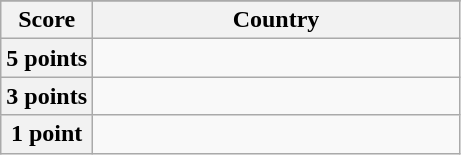<table class="wikitable">
<tr>
</tr>
<tr>
<th scope="col" width="20%">Score</th>
<th scope="col">Country</th>
</tr>
<tr>
<th scope="row">5 points</th>
<td></td>
</tr>
<tr>
<th scope="row">3 points</th>
<td></td>
</tr>
<tr>
<th scope="row">1 point</th>
<td></td>
</tr>
</table>
